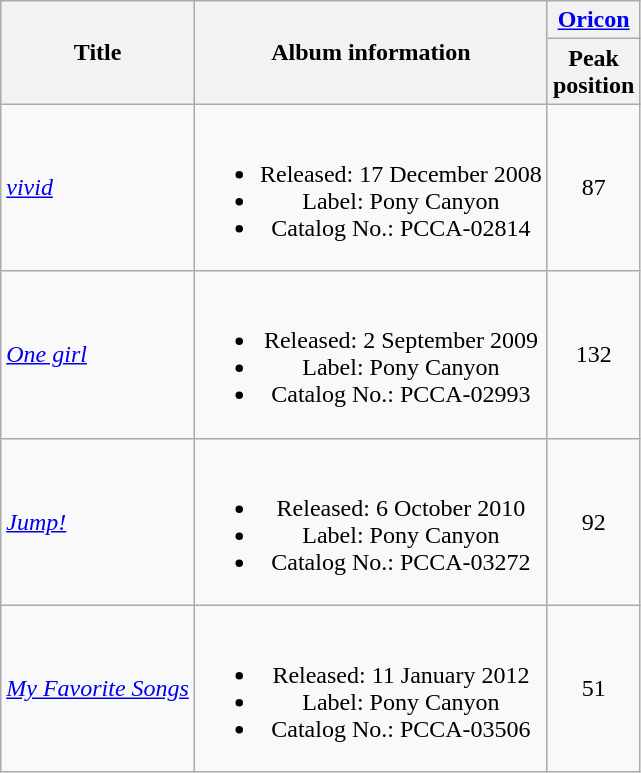<table class="wikitable plainrowheaders" style="text-align:center">
<tr>
<th rowspan=2; style=>Title</th>
<th rowspan=2;>Album information</th>
<th colspan=1; style=><a href='#'>Oricon</a><br></th>
</tr>
<tr>
<th style=>Peak<br>position</th>
</tr>
<tr>
<td align=left><em><a href='#'>vivid</a></em></td>
<td><br><ul><li>Released: 17 December 2008</li><li>Label: Pony Canyon</li><li>Catalog No.: PCCA-02814</li></ul></td>
<td>87</td>
</tr>
<tr>
<td align=left><em><a href='#'>One girl</a></em></td>
<td><br><ul><li>Released: 2 September 2009</li><li>Label: Pony Canyon</li><li>Catalog No.: PCCA-02993</li></ul></td>
<td>132</td>
</tr>
<tr>
<td align=left><em><a href='#'>Jump!</a></em></td>
<td><br><ul><li>Released: 6 October 2010</li><li>Label: Pony Canyon</li><li>Catalog No.: PCCA-03272</li></ul></td>
<td>92</td>
</tr>
<tr>
<td align=left><em><a href='#'>My Favorite Songs</a></em></td>
<td><br><ul><li>Released: 11 January 2012</li><li>Label: Pony Canyon</li><li>Catalog No.: PCCA-03506</li></ul></td>
<td>51</td>
</tr>
</table>
